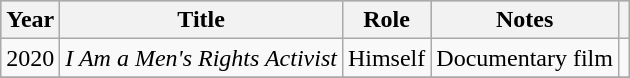<table class="wikitable sortable plainheaders">
<tr style="background:#b0c4de; text-align:center;">
<th scope="row" data-sort-type="number">Year</th>
<th scope="col">Title</th>
<th scope="col">Role</th>
<th scope="col" class="unsortable">Notes</th>
<th scope="col" class="unsortable"></th>
</tr>
<tr>
<td>2020</td>
<td><em>I Am a Men's Rights Activist</em></td>
<td>Himself</td>
<td>Documentary film</td>
<td align=center></td>
</tr>
<tr>
</tr>
</table>
